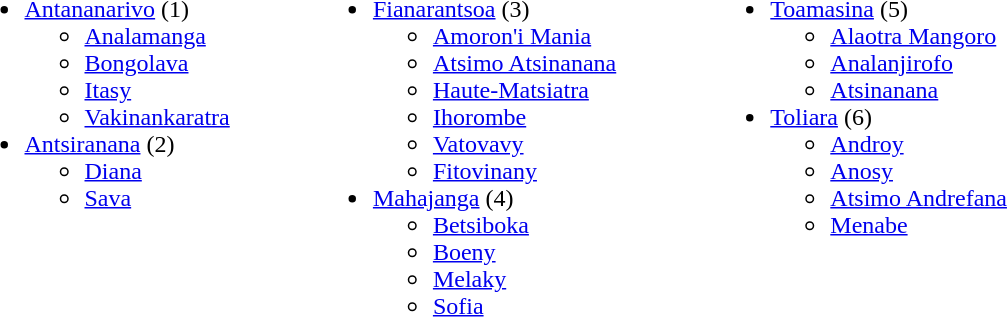<table width="60%">
<tr ---- valign="top">
<td><br><ul><li><a href='#'>Antananarivo</a> (1)<ul><li><a href='#'>Analamanga</a></li><li><a href='#'>Bongolava</a></li><li><a href='#'>Itasy</a></li><li><a href='#'>Vakinankaratra</a></li></ul></li><li><a href='#'>Antsiranana</a> (2)<ul><li><a href='#'>Diana</a></li><li><a href='#'>Sava</a></li></ul></li></ul></td>
<td><br><ul><li><a href='#'>Fianarantsoa</a> (3)<ul><li><a href='#'>Amoron'i Mania</a></li><li><a href='#'>Atsimo Atsinanana</a></li><li><a href='#'>Haute-Matsiatra</a></li><li><a href='#'>Ihorombe</a></li><li><a href='#'>Vatovavy</a></li><li><a href='#'>Fitovinany</a></li></ul></li><li><a href='#'>Mahajanga</a> (4)<ul><li><a href='#'>Betsiboka</a></li><li><a href='#'>Boeny</a></li><li><a href='#'>Melaky</a></li><li><a href='#'>Sofia</a></li></ul></li></ul></td>
<td><br><ul><li><a href='#'>Toamasina</a> (5)<ul><li><a href='#'>Alaotra Mangoro</a></li><li><a href='#'>Analanjirofo</a></li><li><a href='#'>Atsinanana</a></li></ul></li><li><a href='#'>Toliara</a> (6)<ul><li><a href='#'>Androy</a></li><li><a href='#'>Anosy</a></li><li><a href='#'>Atsimo Andrefana</a></li><li><a href='#'>Menabe</a></li></ul></li></ul></td>
</tr>
</table>
